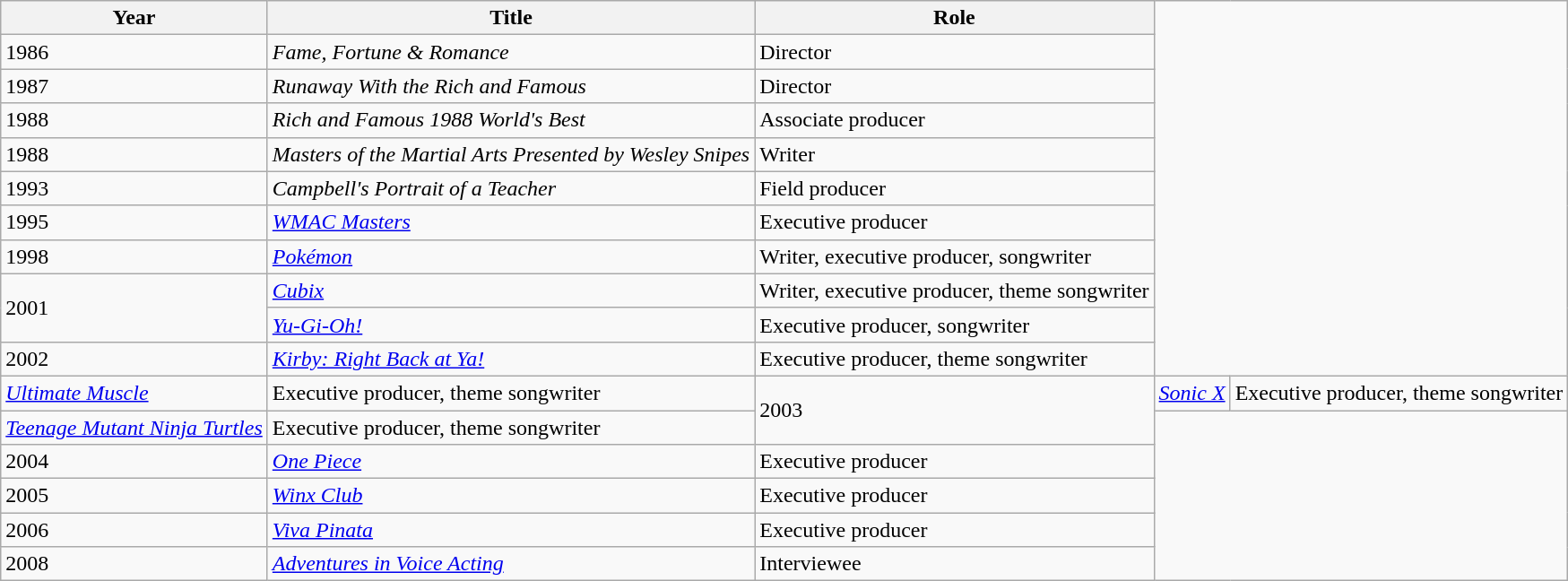<table class="wikitable" border="1">
<tr>
<th>Year</th>
<th>Title</th>
<th>Role</th>
</tr>
<tr>
<td>1986</td>
<td><em>Fame, Fortune & Romance</em></td>
<td>Director</td>
</tr>
<tr>
<td>1987</td>
<td><em>Runaway With the Rich and Famous</em></td>
<td>Director</td>
</tr>
<tr>
<td>1988</td>
<td><em>Rich and Famous 1988 World's Best</em></td>
<td>Associate producer</td>
</tr>
<tr>
<td>1988</td>
<td><em>Masters of the Martial Arts Presented by Wesley Snipes</em></td>
<td>Writer</td>
</tr>
<tr>
<td>1993</td>
<td><em>Campbell's Portrait of a Teacher</em></td>
<td>Field producer</td>
</tr>
<tr>
<td>1995</td>
<td><em><a href='#'>WMAC Masters</a></em></td>
<td>Executive producer</td>
</tr>
<tr>
<td>1998</td>
<td><em><a href='#'>Pokémon</a></em></td>
<td>Writer, executive producer, songwriter</td>
</tr>
<tr>
<td rowspan=2>2001</td>
<td><em><a href='#'>Cubix</a></em></td>
<td>Writer, executive producer, theme songwriter</td>
</tr>
<tr>
<td><em><a href='#'>Yu-Gi-Oh!</a></em></td>
<td>Executive producer, songwriter</td>
</tr>
<tr>
<td>2002</td>
<td><em><a href='#'>Kirby: Right Back at Ya!</a></em></td>
<td>Executive producer, theme songwriter</td>
</tr>
<tr>
<td><em><a href='#'>Ultimate Muscle</a></em></td>
<td>Executive producer, theme songwriter</td>
<td rowspan=2>2003</td>
<td><em><a href='#'>Sonic X</a></em></td>
<td>Executive producer, theme songwriter</td>
</tr>
<tr>
<td><em><a href='#'>Teenage Mutant Ninja Turtles</a></em></td>
<td>Executive producer, theme songwriter</td>
</tr>
<tr>
<td>2004</td>
<td><em><a href='#'>One Piece</a></em></td>
<td>Executive producer</td>
</tr>
<tr>
<td>2005</td>
<td><em><a href='#'>Winx Club</a></em></td>
<td>Executive producer</td>
</tr>
<tr>
<td>2006</td>
<td><em><a href='#'>Viva Pinata</a></em></td>
<td>Executive producer</td>
</tr>
<tr>
<td>2008</td>
<td><em><a href='#'>Adventures in Voice Acting</a></em></td>
<td>Interviewee</td>
</tr>
</table>
